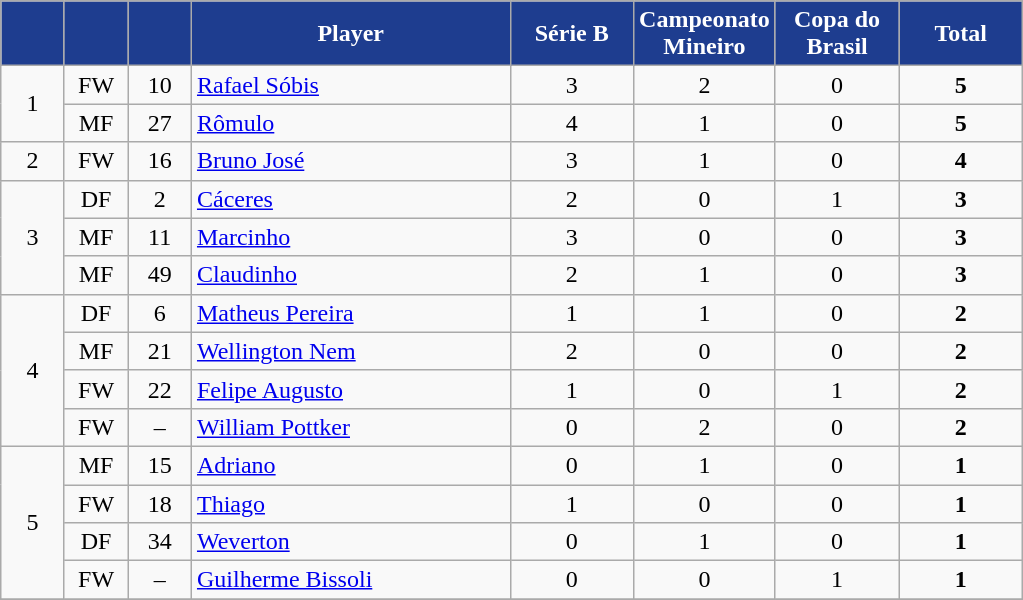<table class="wikitable sortable" style="text-align:center">
<tr>
<th style="background:#1E3D8F; color:white; width:35px;"></th>
<th style="background:#1E3D8F; color:white; width:35px;"></th>
<th style="background:#1E3D8F; color:white; width:35px;"></th>
<th style="background:#1E3D8F; color:white; width:205px;">Player</th>
<th style="background:#1E3D8F; color:white; width:75px;">Série B</th>
<th style="background:#1E3D8F; color:white; width:75px;">Campeonato Mineiro</th>
<th style="background:#1E3D8F; color:white; width:75px;">Copa do Brasil</th>
<th style="background:#1E3D8F; color:white; width:75px;">Total</th>
</tr>
<tr>
<td rowspan="2">1</td>
<td>FW</td>
<td>10</td>
<td align="left"> <a href='#'>Rafael Sóbis</a></td>
<td>3</td>
<td>2</td>
<td>0</td>
<td><strong>5</strong></td>
</tr>
<tr>
<td>MF</td>
<td>27</td>
<td align="left"> <a href='#'>Rômulo</a></td>
<td>4</td>
<td>1</td>
<td>0</td>
<td><strong>5</strong></td>
</tr>
<tr>
<td>2</td>
<td>FW</td>
<td>16</td>
<td align="left"> <a href='#'>Bruno José</a></td>
<td>3</td>
<td>1</td>
<td>0</td>
<td><strong>4</strong></td>
</tr>
<tr>
<td rowspan="3">3</td>
<td>DF</td>
<td>2</td>
<td align="left"> <a href='#'>Cáceres</a></td>
<td>2</td>
<td>0</td>
<td>1</td>
<td><strong>3</strong></td>
</tr>
<tr>
<td>MF</td>
<td>11</td>
<td align="left"> <a href='#'>Marcinho</a></td>
<td>3</td>
<td>0</td>
<td>0</td>
<td><strong>3</strong></td>
</tr>
<tr>
<td>MF</td>
<td>49</td>
<td align="left"> <a href='#'>Claudinho</a></td>
<td>2</td>
<td>1</td>
<td>0</td>
<td><strong>3</strong></td>
</tr>
<tr>
<td rowspan="4">4</td>
<td>DF</td>
<td>6</td>
<td align="left"> <a href='#'>Matheus Pereira</a></td>
<td>1</td>
<td>1</td>
<td>0</td>
<td><strong>2</strong></td>
</tr>
<tr>
<td>MF</td>
<td>21</td>
<td align="left"> <a href='#'>Wellington Nem</a></td>
<td>2</td>
<td>0</td>
<td>0</td>
<td><strong>2</strong></td>
</tr>
<tr>
<td>FW</td>
<td>22</td>
<td align="left"> <a href='#'>Felipe Augusto</a></td>
<td>1</td>
<td>0</td>
<td>1</td>
<td><strong>2</strong></td>
</tr>
<tr>
<td>FW</td>
<td>–</td>
<td align="left"> <a href='#'>William Pottker</a></td>
<td>0</td>
<td>2</td>
<td>0</td>
<td><strong>2</strong></td>
</tr>
<tr>
<td rowspan="4">5</td>
<td>MF</td>
<td>15</td>
<td align="left"> <a href='#'>Adriano</a></td>
<td>0</td>
<td>1</td>
<td>0</td>
<td><strong>1</strong></td>
</tr>
<tr>
<td>FW</td>
<td>18</td>
<td align="left"> <a href='#'>Thiago</a></td>
<td>1</td>
<td>0</td>
<td>0</td>
<td><strong>1</strong></td>
</tr>
<tr>
<td>DF</td>
<td>34</td>
<td align="left"> <a href='#'>Weverton</a></td>
<td>0</td>
<td>1</td>
<td>0</td>
<td><strong>1</strong></td>
</tr>
<tr>
<td>FW</td>
<td>–</td>
<td align="left"> <a href='#'>Guilherme Bissoli</a></td>
<td>0</td>
<td>0</td>
<td>1</td>
<td><strong>1</strong></td>
</tr>
<tr>
</tr>
</table>
